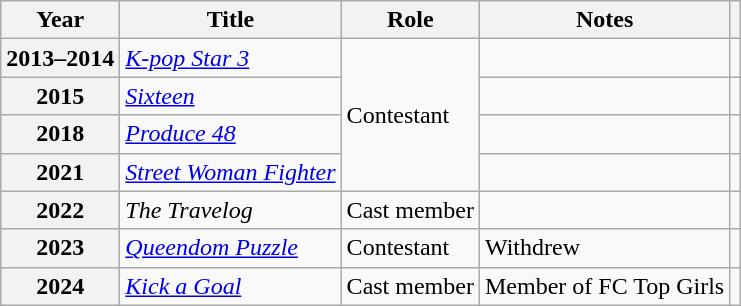<table class="wikitable plainrowheaders sortable">
<tr>
<th scope="col">Year</th>
<th scope="col">Title</th>
<th scope="col">Role</th>
<th scope="col">Notes</th>
<th scope="col" class="unsortable"></th>
</tr>
<tr>
<th scope="row">2013–2014</th>
<td><em><a href='#'>K-pop Star 3</a></em></td>
<td rowspan="4">Contestant</td>
<td></td>
<td style="text-align:center"></td>
</tr>
<tr>
<th scope="row">2015</th>
<td><em><a href='#'>Sixteen</a></em></td>
<td></td>
<td style="text-align:center"></td>
</tr>
<tr>
<th scope="row">2018</th>
<td><em><a href='#'>Produce 48</a></em></td>
<td></td>
<td style="text-align:center"></td>
</tr>
<tr>
<th scope="row">2021</th>
<td><em><a href='#'>Street Woman Fighter</a></em></td>
<td></td>
<td style="text-align:center"></td>
</tr>
<tr>
<th scope="row">2022</th>
<td><em>The Travelog</em></td>
<td>Cast member</td>
<td></td>
<td style="text-align:center"></td>
</tr>
<tr>
<th scope="row">2023</th>
<td><em><a href='#'>Queendom Puzzle</a></em></td>
<td>Contestant</td>
<td>Withdrew</td>
<td style="text-align:center"></td>
</tr>
<tr>
<th scope="row">2024</th>
<td><em><a href='#'>Kick a Goal</a></em></td>
<td>Cast member</td>
<td>Member of FC Top Girls</td>
<td style="text-align:center"></td>
</tr>
</table>
